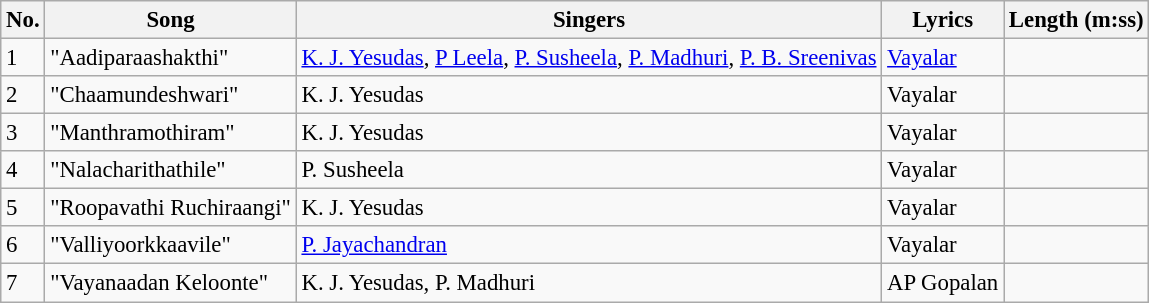<table class="wikitable" style="font-size:95%;">
<tr>
<th>No.</th>
<th>Song</th>
<th>Singers</th>
<th>Lyrics</th>
<th>Length (m:ss)</th>
</tr>
<tr>
<td>1</td>
<td>"Aadiparaashakthi"</td>
<td><a href='#'>K. J. Yesudas</a>, <a href='#'>P Leela</a>, <a href='#'>P. Susheela</a>, <a href='#'>P. Madhuri</a>, <a href='#'>P. B. Sreenivas</a></td>
<td><a href='#'>Vayalar</a></td>
<td></td>
</tr>
<tr>
<td>2</td>
<td>"Chaamundeshwari"</td>
<td>K. J. Yesudas</td>
<td>Vayalar</td>
<td></td>
</tr>
<tr>
<td>3</td>
<td>"Manthramothiram"</td>
<td>K. J. Yesudas</td>
<td>Vayalar</td>
<td></td>
</tr>
<tr>
<td>4</td>
<td>"Nalacharithathile"</td>
<td>P. Susheela</td>
<td>Vayalar</td>
<td></td>
</tr>
<tr>
<td>5</td>
<td>"Roopavathi Ruchiraangi"</td>
<td>K. J. Yesudas</td>
<td>Vayalar</td>
<td></td>
</tr>
<tr>
<td>6</td>
<td>"Valliyoorkkaavile"</td>
<td><a href='#'>P. Jayachandran</a></td>
<td>Vayalar</td>
<td></td>
</tr>
<tr>
<td>7</td>
<td>"Vayanaadan Keloonte"</td>
<td>K. J. Yesudas, P. Madhuri</td>
<td>AP Gopalan</td>
<td></td>
</tr>
</table>
